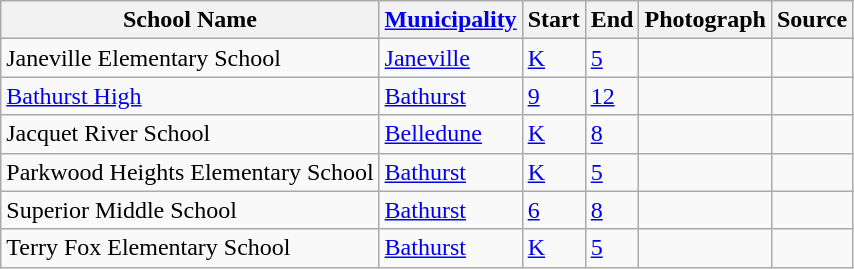<table class="wikitable sortable">
<tr>
<th>School Name</th>
<th><a href='#'>Municipality</a></th>
<th>Start</th>
<th>End</th>
<th>Photograph</th>
<th>Source</th>
</tr>
<tr>
<td>Janeville Elementary School</td>
<td><a href='#'>Janeville</a></td>
<td><a href='#'>K</a></td>
<td><a href='#'>5</a></td>
<td></td>
<td></td>
</tr>
<tr>
<td><a href='#'>Bathurst High</a></td>
<td><a href='#'>Bathurst</a></td>
<td><a href='#'>9</a></td>
<td><a href='#'>12</a></td>
<td></td>
<td></td>
</tr>
<tr>
<td>Jacquet River School</td>
<td><a href='#'>Belledune</a></td>
<td><a href='#'>K</a></td>
<td><a href='#'>8</a></td>
<td></td>
<td></td>
</tr>
<tr>
<td>Parkwood Heights Elementary School</td>
<td><a href='#'>Bathurst</a></td>
<td><a href='#'>K</a></td>
<td><a href='#'>5</a></td>
<td></td>
<td></td>
</tr>
<tr>
<td>Superior Middle School</td>
<td><a href='#'>Bathurst</a></td>
<td><a href='#'>6</a></td>
<td><a href='#'>8</a></td>
<td></td>
<td></td>
</tr>
<tr>
<td>Terry Fox Elementary School</td>
<td><a href='#'>Bathurst</a></td>
<td><a href='#'>K</a></td>
<td><a href='#'>5</a></td>
<td></td>
<td></td>
</tr>
</table>
